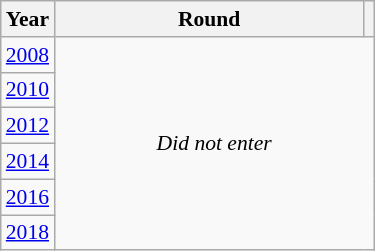<table class="wikitable" style="text-align: center; font-size:90%">
<tr>
<th>Year</th>
<th style="width:200px">Round</th>
<th></th>
</tr>
<tr>
<td><a href='#'>2008</a></td>
<td colspan="2" rowspan="6"><em>Did not enter</em></td>
</tr>
<tr>
<td><a href='#'>2010</a></td>
</tr>
<tr>
<td><a href='#'>2012</a></td>
</tr>
<tr>
<td><a href='#'>2014</a></td>
</tr>
<tr>
<td><a href='#'>2016</a></td>
</tr>
<tr>
<td><a href='#'>2018</a></td>
</tr>
</table>
